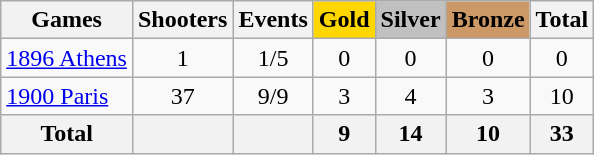<table class="wikitable sortable" style="text-align:center">
<tr>
<th>Games</th>
<th>Shooters</th>
<th>Events</th>
<th style="background-color:gold;">Gold</th>
<th style="background-color:silver;">Silver</th>
<th style="background-color:#c96;">Bronze</th>
<th>Total</th>
</tr>
<tr>
<td align=left><a href='#'>1896 Athens</a></td>
<td>1</td>
<td>1/5</td>
<td>0</td>
<td>0</td>
<td>0</td>
<td>0</td>
</tr>
<tr>
<td align=left><a href='#'>1900 Paris</a></td>
<td>37</td>
<td>9/9</td>
<td>3</td>
<td>4</td>
<td>3</td>
<td>10</td>
</tr>
<tr>
<th>Total</th>
<th></th>
<th></th>
<th>9</th>
<th>14</th>
<th>10</th>
<th>33</th>
</tr>
</table>
